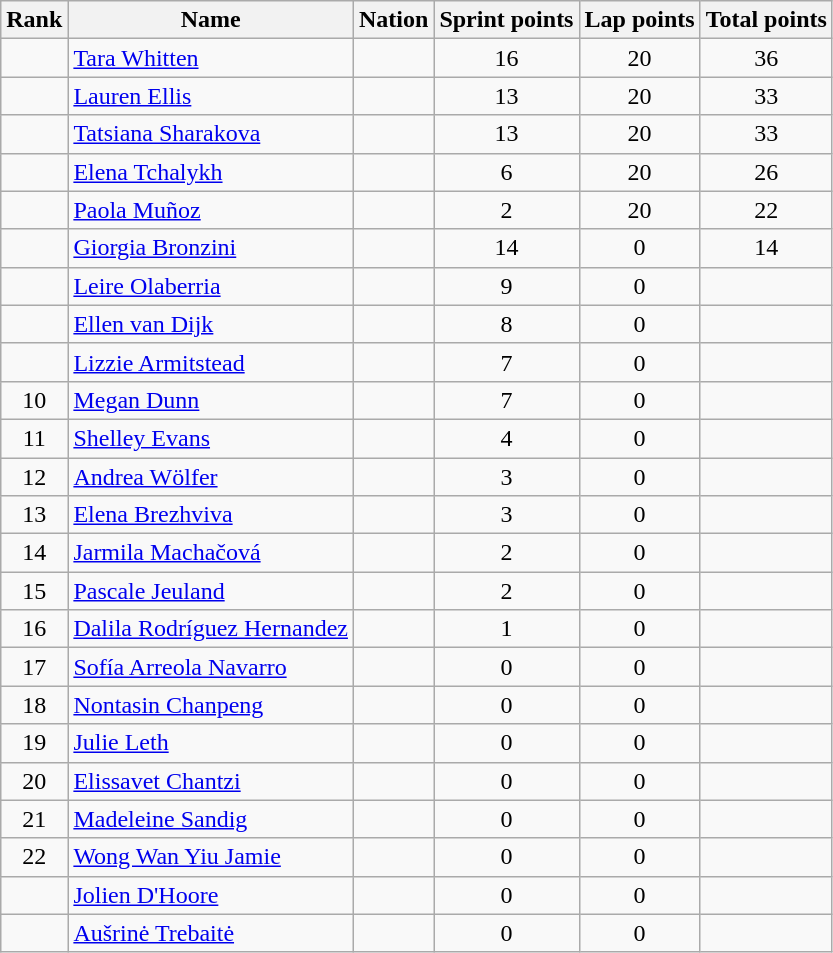<table class="wikitable sortable" style="text-align:center">
<tr>
<th>Rank</th>
<th>Name</th>
<th>Nation</th>
<th>Sprint points</th>
<th>Lap points</th>
<th>Total points</th>
</tr>
<tr>
<td></td>
<td align=left><a href='#'>Tara Whitten</a></td>
<td align=left></td>
<td>16</td>
<td>20</td>
<td>36</td>
</tr>
<tr>
<td></td>
<td align=left><a href='#'>Lauren Ellis</a></td>
<td align=left></td>
<td>13</td>
<td>20</td>
<td>33</td>
</tr>
<tr>
<td></td>
<td align=left><a href='#'>Tatsiana Sharakova</a></td>
<td align=left></td>
<td>13</td>
<td>20</td>
<td>33</td>
</tr>
<tr>
<td></td>
<td align=left><a href='#'>Elena Tchalykh</a></td>
<td align=left></td>
<td>6</td>
<td>20</td>
<td>26</td>
</tr>
<tr>
<td></td>
<td align=left><a href='#'>Paola Muñoz</a></td>
<td align=left></td>
<td>2</td>
<td>20</td>
<td>22</td>
</tr>
<tr>
<td></td>
<td align=left><a href='#'>Giorgia Bronzini</a></td>
<td align=left></td>
<td>14</td>
<td>0</td>
<td>14</td>
</tr>
<tr>
<td></td>
<td align=left><a href='#'>Leire Olaberria</a></td>
<td align=left></td>
<td>9</td>
<td>0</td>
<td></td>
</tr>
<tr>
<td></td>
<td align=left><a href='#'>Ellen van Dijk</a></td>
<td align=left></td>
<td>8</td>
<td>0</td>
<td></td>
</tr>
<tr>
<td></td>
<td align=left><a href='#'>Lizzie Armitstead</a></td>
<td align=left></td>
<td>7</td>
<td>0</td>
<td></td>
</tr>
<tr>
<td>10</td>
<td align=left><a href='#'>Megan Dunn</a></td>
<td align=left></td>
<td>7</td>
<td>0</td>
<td></td>
</tr>
<tr>
<td>11</td>
<td align=left><a href='#'>Shelley Evans</a></td>
<td align=left></td>
<td>4</td>
<td>0</td>
<td></td>
</tr>
<tr>
<td>12</td>
<td align=left><a href='#'>Andrea Wölfer</a></td>
<td align=left></td>
<td>3</td>
<td>0</td>
<td></td>
</tr>
<tr>
<td>13</td>
<td align=left><a href='#'>Elena Brezhviva</a></td>
<td align=left></td>
<td>3</td>
<td>0</td>
<td></td>
</tr>
<tr>
<td>14</td>
<td align=left><a href='#'>Jarmila Machačová</a></td>
<td align=left></td>
<td>2</td>
<td>0</td>
<td></td>
</tr>
<tr>
<td>15</td>
<td align=left><a href='#'>Pascale Jeuland</a></td>
<td align=left></td>
<td>2</td>
<td>0</td>
<td></td>
</tr>
<tr>
<td>16</td>
<td align=left><a href='#'>Dalila Rodríguez Hernandez</a></td>
<td align=left></td>
<td>1</td>
<td>0</td>
<td></td>
</tr>
<tr>
<td>17</td>
<td align=left><a href='#'>Sofía Arreola Navarro</a></td>
<td align=left></td>
<td>0</td>
<td>0</td>
<td></td>
</tr>
<tr>
<td>18</td>
<td align=left><a href='#'>Nontasin Chanpeng</a></td>
<td align=left></td>
<td>0</td>
<td>0</td>
<td></td>
</tr>
<tr>
<td>19</td>
<td align=left><a href='#'>Julie Leth</a></td>
<td align=left></td>
<td>0</td>
<td>0</td>
<td></td>
</tr>
<tr>
<td>20</td>
<td align=left><a href='#'>Elissavet Chantzi</a></td>
<td align=left></td>
<td>0</td>
<td>0</td>
<td></td>
</tr>
<tr>
<td>21</td>
<td align=left><a href='#'>Madeleine Sandig</a></td>
<td align=left></td>
<td>0</td>
<td>0</td>
<td></td>
</tr>
<tr>
<td>22</td>
<td align=left><a href='#'>Wong Wan Yiu Jamie</a></td>
<td align=left></td>
<td>0</td>
<td>0</td>
<td></td>
</tr>
<tr>
<td></td>
<td align=left><a href='#'>Jolien D'Hoore</a></td>
<td align=left></td>
<td>0</td>
<td>0</td>
<td></td>
</tr>
<tr>
<td></td>
<td align=left><a href='#'>Aušrinė Trebaitė</a></td>
<td align=left></td>
<td>0</td>
<td>0</td>
<td></td>
</tr>
</table>
